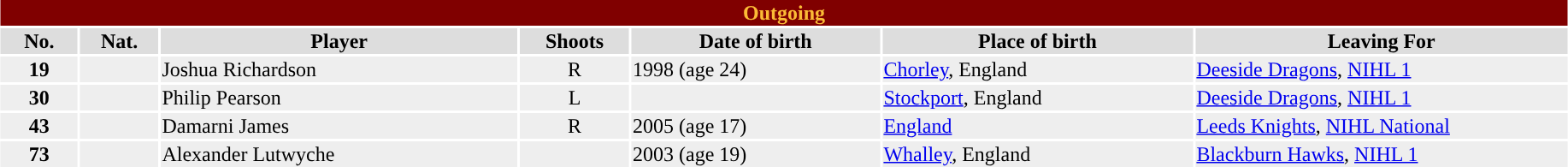<table class="toccolours" style="width:97%; clear:both; margin:1.5em auto; text-align:center;">
<tr>
<th colspan="7" style="background:maroon; color:#fbbb36;”">Outgoing</th>
</tr>
<tr style="background:#ddd;">
<th width="5%">No.</th>
<th width="5%">Nat.</th>
<th>Player</th>
<th width="7%">Shoots</th>
<th width="16%">Date of birth</th>
<th width="20%">Place of birth</th>
<th width="24%">Leaving For</th>
</tr>
<tr style="background:#eee;">
<td><strong>19</strong></td>
<td></td>
<td align=left>Joshua Richardson</td>
<td>R</td>
<td align=left>1998 (age 24)</td>
<td align=left><a href='#'>Chorley</a>, England</td>
<td align=left><a href='#'>Deeside Dragons</a>, <a href='#'>NIHL 1</a></td>
</tr>
<tr style="background:#eee;">
<td><strong>30</strong></td>
<td></td>
<td align=left>Philip Pearson</td>
<td>L</td>
<td align=left></td>
<td align=left><a href='#'>Stockport</a>, England</td>
<td align=left><a href='#'>Deeside Dragons</a>, <a href='#'>NIHL 1</a></td>
</tr>
<tr style="background:#eee;">
<td><strong>43</strong></td>
<td></td>
<td align=left>Damarni James</td>
<td>R</td>
<td align=left>2005 (age 17)</td>
<td align=left><a href='#'>England</a></td>
<td align=left><a href='#'>Leeds Knights</a>, <a href='#'>NIHL National</a></td>
</tr>
<tr style="background:#eee;">
<td><strong>73</strong></td>
<td></td>
<td align=left>Alexander Lutwyche</td>
<td></td>
<td align=left>2003 (age 19)</td>
<td align=left><a href='#'>Whalley</a>, England</td>
<td align=left><a href='#'>Blackburn Hawks</a>, <a href='#'>NIHL 1</a></td>
</tr>
</table>
